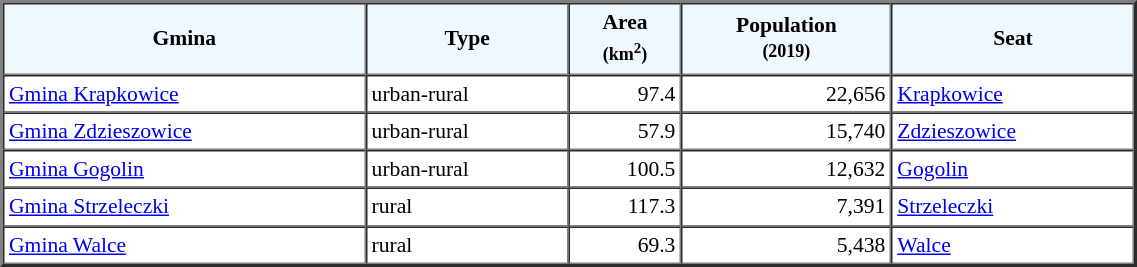<table width="60%" border="2" cellpadding="3" cellspacing="0" style="font-size:90%;line-height:120%;">
<tr bgcolor="F0F8FF">
<td style="text-align:center;"><strong>Gmina</strong></td>
<td style="text-align:center;"><strong>Type</strong></td>
<td style="text-align:center;"><strong>Area<br><small>(km<sup>2</sup>)</small></strong></td>
<td style="text-align:center;"><strong>Population<br><small>(2019)</small></strong></td>
<td style="text-align:center;"><strong>Seat</strong></td>
</tr>
<tr>
<td><a href='#'>Gmina Krapkowice</a></td>
<td>urban-rural</td>
<td style="text-align:right;">97.4</td>
<td style="text-align:right;">22,656</td>
<td><a href='#'>Krapkowice</a></td>
</tr>
<tr>
<td><a href='#'>Gmina Zdzieszowice</a></td>
<td>urban-rural</td>
<td style="text-align:right;">57.9</td>
<td style="text-align:right;">15,740</td>
<td><a href='#'>Zdzieszowice</a></td>
</tr>
<tr>
<td><a href='#'>Gmina Gogolin</a></td>
<td>urban-rural</td>
<td style="text-align:right;">100.5</td>
<td style="text-align:right;">12,632</td>
<td><a href='#'>Gogolin</a></td>
</tr>
<tr>
<td><a href='#'>Gmina Strzeleczki</a></td>
<td>rural</td>
<td style="text-align:right;">117.3</td>
<td style="text-align:right;">7,391</td>
<td><a href='#'>Strzeleczki</a></td>
</tr>
<tr>
<td><a href='#'>Gmina Walce</a></td>
<td>rural</td>
<td style="text-align:right;">69.3</td>
<td style="text-align:right;">5,438</td>
<td><a href='#'>Walce</a></td>
</tr>
<tr>
</tr>
</table>
